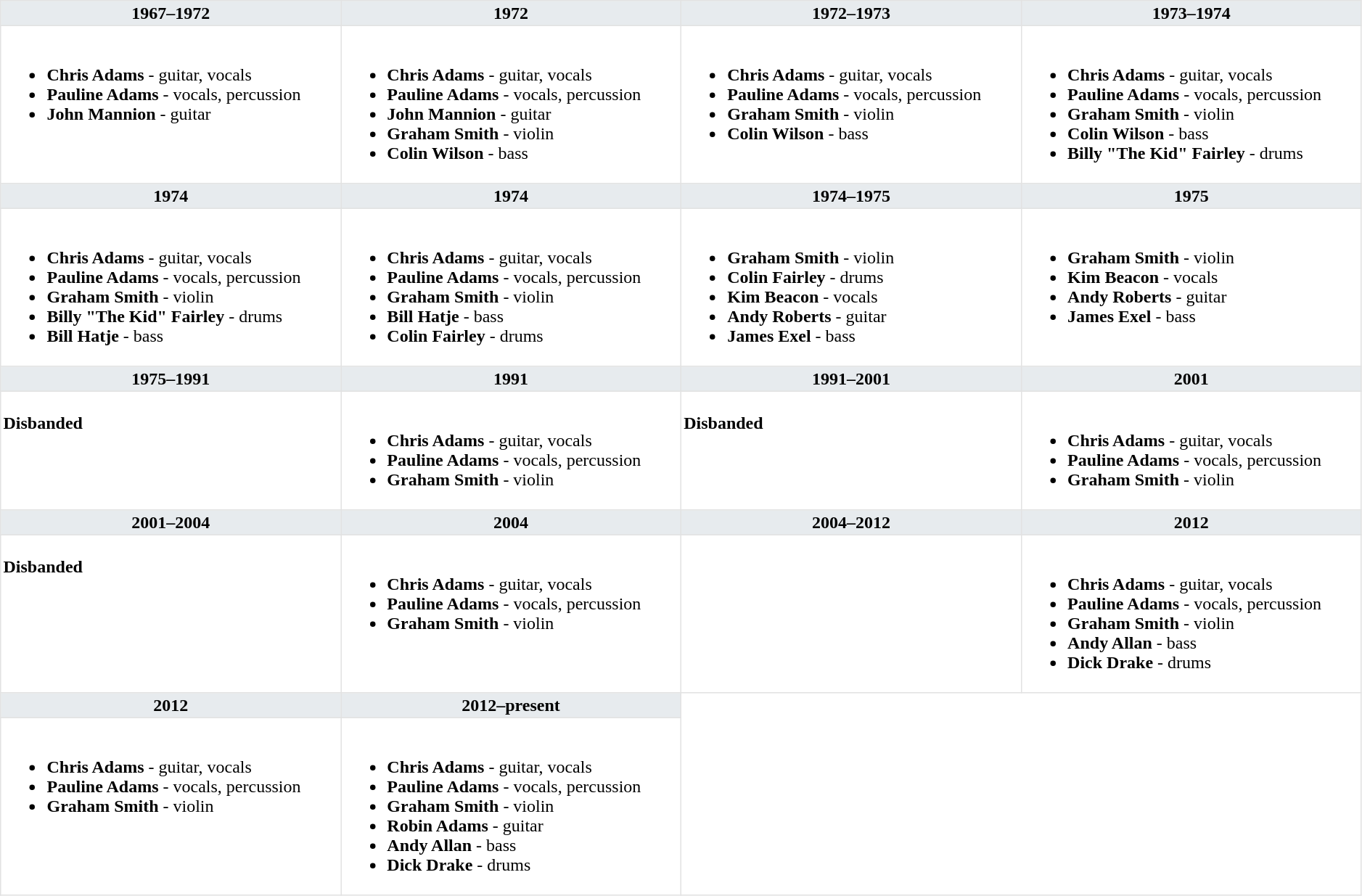<table class="toccolours" border="1" cellpadding="2" cellspacing="0"  style="float:width:375px; margin:0 0 1em 1em; border-collapse:collapse; border:1px solid #e2e2e2; width:99%;">
<tr>
<th style="vertical-align:top; background:#e7ebee; width:25%;">1967–1972</th>
<th style="vertical-align:top; background:#e7ebee; width:25%;">1972</th>
<th style="vertical-align:top; background:#e7ebee; width:25%;">1972–1973</th>
<th style="vertical-align:top; background:#e7ebee; width:25%;">1973–1974</th>
</tr>
<tr>
<td valign=top><br><ul><li><strong>Chris Adams</strong> - guitar, vocals</li><li><strong>Pauline Adams</strong> - vocals, percussion</li><li><strong>John Mannion</strong> - guitar</li></ul></td>
<td valign=top><br><ul><li><strong>Chris Adams</strong> - guitar, vocals</li><li><strong>Pauline Adams</strong> - vocals, percussion</li><li><strong>John Mannion</strong> - guitar</li><li><strong>Graham Smith</strong> - violin</li><li><strong>Colin Wilson</strong> - bass</li></ul></td>
<td valign=top><br><ul><li><strong>Chris Adams</strong> - guitar, vocals</li><li><strong>Pauline Adams</strong> - vocals, percussion</li><li><strong>Graham Smith</strong> - violin</li><li><strong>Colin Wilson</strong> - bass</li></ul></td>
<td valign=top><br><ul><li><strong>Chris Adams</strong> - guitar, vocals</li><li><strong>Pauline Adams</strong> - vocals, percussion</li><li><strong>Graham Smith</strong> - violin</li><li><strong>Colin Wilson</strong> - bass</li><li><strong>Billy "The Kid" Fairley</strong> - drums</li></ul></td>
</tr>
<tr>
<th style="vertical-align:top; background:#e7ebee; width:25%;">1974</th>
<th style="vertical-align:top; background:#e7ebee; width:25%;">1974</th>
<th style="vertical-align:top; background:#e7ebee; width:25%;">1974–1975</th>
<th style="vertical-align:top; background:#e7ebee; width:25%;">1975</th>
</tr>
<tr>
<td valign=top><br><ul><li><strong>Chris Adams</strong> - guitar, vocals</li><li><strong>Pauline Adams</strong> - vocals, percussion</li><li><strong>Graham Smith</strong> - violin</li><li><strong>Billy "The Kid" Fairley</strong> - drums</li><li><strong>Bill Hatje</strong> - bass</li></ul></td>
<td valign=top><br><ul><li><strong>Chris Adams</strong> - guitar, vocals</li><li><strong>Pauline Adams</strong> - vocals, percussion</li><li><strong>Graham Smith</strong> - violin</li><li><strong>Bill Hatje</strong> - bass</li><li><strong>Colin Fairley</strong> - drums</li></ul></td>
<td valign=top><br><ul><li><strong>Graham Smith</strong> - violin</li><li><strong>Colin Fairley</strong> - drums</li><li><strong>Kim Beacon</strong> - vocals</li><li><strong>Andy Roberts</strong> - guitar</li><li><strong>James Exel</strong> - bass</li></ul></td>
<td valign=top><br><ul><li><strong>Graham Smith</strong> - violin</li><li><strong>Kim Beacon</strong> - vocals</li><li><strong>Andy Roberts</strong> - guitar</li><li><strong>James Exel</strong> - bass</li></ul></td>
</tr>
<tr>
<th style="vertical-align:top; background:#e7ebee; width:25%;">1975–1991</th>
<th style="vertical-align:top; background:#e7ebee; width:25%;">1991</th>
<th style="vertical-align:top; background:#e7ebee; width:25%;">1991–2001</th>
<th style="vertical-align:top; background:#e7ebee; width:25%;">2001</th>
</tr>
<tr>
<td valign=top><br><strong>Disbanded</strong></td>
<td valign=top><br><ul><li><strong>Chris Adams</strong> - guitar, vocals</li><li><strong>Pauline Adams</strong> - vocals, percussion</li><li><strong>Graham Smith</strong> - violin</li></ul></td>
<td valign=top><br><strong>Disbanded</strong></td>
<td valign=top><br><ul><li><strong>Chris Adams</strong> - guitar, vocals</li><li><strong>Pauline Adams</strong> - vocals, percussion</li><li><strong>Graham Smith</strong> - violin</li></ul></td>
</tr>
<tr>
<th style="vertical-align:top; background:#e7ebee; width:25%;">2001–2004</th>
<th style="vertical-align:top; background:#e7ebee; width:25%;">2004</th>
<th style="vertical-align:top; background:#e7ebee; width:25%;">2004–2012</th>
<th style="vertical-align:top; background:#e7ebee; width:25%;">2012</th>
</tr>
<tr>
<td valign=top><br><strong>Disbanded</strong></td>
<td valign=top><br><ul><li><strong>Chris Adams</strong> - guitar, vocals</li><li><strong>Pauline Adams</strong> - vocals, percussion</li><li><strong>Graham Smith</strong> - violin</li></ul></td>
<td valign=top></td>
<td valign=top><br><ul><li><strong>Chris Adams</strong> - guitar, vocals</li><li><strong>Pauline Adams</strong> - vocals, percussion</li><li><strong>Graham Smith</strong> - violin</li><li><strong>Andy Allan</strong> - bass</li><li><strong>Dick Drake</strong> - drums</li></ul></td>
</tr>
<tr>
<th style="vertical-align:top; background:#e7ebee; width:25%;">2012</th>
<th style="vertical-align:top; background:#e7ebee; width:25%;">2012–present</th>
</tr>
<tr>
<td valign=top><br><ul><li><strong>Chris Adams</strong> - guitar, vocals</li><li><strong>Pauline Adams</strong> - vocals, percussion</li><li><strong>Graham Smith</strong> - violin</li></ul></td>
<td valign=top><br><ul><li><strong>Chris Adams</strong> - guitar, vocals</li><li><strong>Pauline Adams</strong> - vocals, percussion</li><li><strong>Graham Smith</strong> - violin</li><li><strong>Robin Adams</strong> - guitar</li><li><strong>Andy Allan</strong> - bass</li><li><strong>Dick Drake</strong> - drums</li></ul></td>
</tr>
</table>
